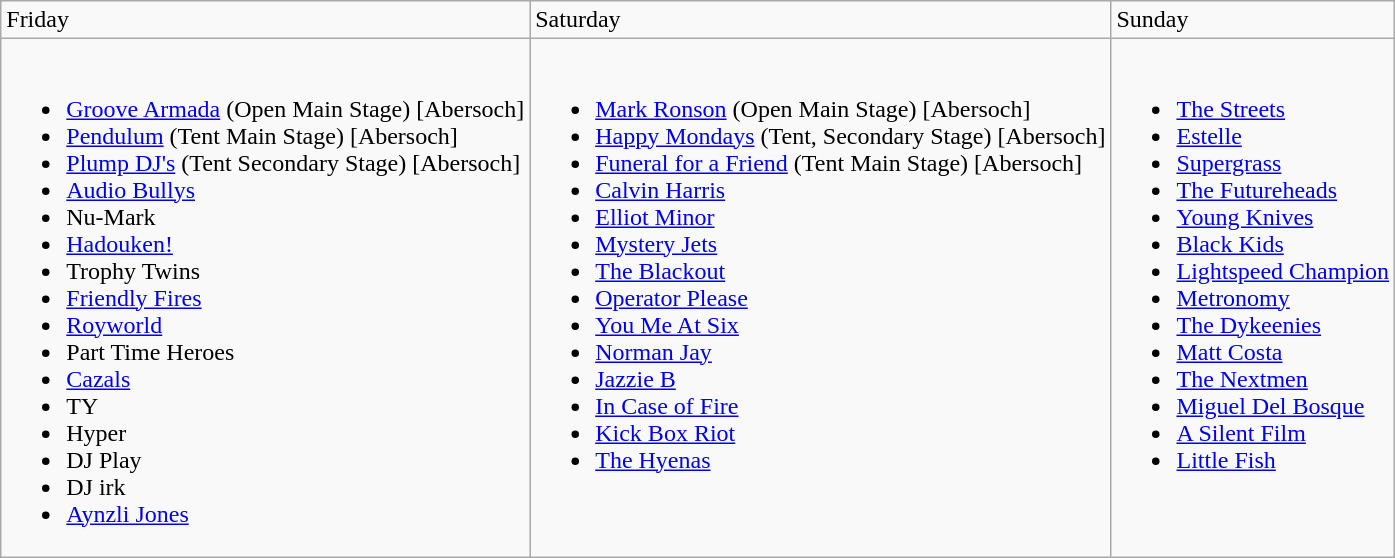<table class="wikitable">
<tr>
<td>Friday</td>
<td>Saturday</td>
<td>Sunday</td>
</tr>
<tr valign="top">
<td><br><ul><li><a href='#'>Groove Armada</a> (Open Main Stage) [Abersoch]</li><li><a href='#'>Pendulum</a> (Tent Main Stage) [Abersoch]</li><li><a href='#'>Plump DJ's</a> (Tent Secondary Stage) [Abersoch]</li><li><a href='#'>Audio Bullys</a></li><li>Nu-Mark</li><li><a href='#'>Hadouken!</a></li><li>Trophy Twins</li><li><a href='#'>Friendly Fires</a></li><li><a href='#'>Royworld</a></li><li>Part Time Heroes</li><li><a href='#'>Cazals</a></li><li>TY</li><li>Hyper</li><li>DJ Play</li><li>DJ irk</li><li><a href='#'>Aynzli Jones</a></li></ul></td>
<td><br><ul><li><a href='#'>Mark Ronson</a> (Open Main Stage) [Abersoch]</li><li><a href='#'>Happy Mondays</a> (Tent, Secondary Stage) [Abersoch]</li><li><a href='#'>Funeral for a Friend</a> (Tent Main Stage) [Abersoch]</li><li><a href='#'>Calvin Harris</a></li><li><a href='#'>Elliot Minor</a></li><li><a href='#'>Mystery Jets</a></li><li><a href='#'>The Blackout</a></li><li><a href='#'>Operator Please</a></li><li><a href='#'>You Me At Six</a></li><li><a href='#'>Norman Jay</a></li><li><a href='#'>Jazzie B</a></li><li><a href='#'>In Case of Fire</a></li><li><a href='#'>Kick Box Riot</a></li><li><a href='#'>The Hyenas</a></li></ul></td>
<td><br><ul><li><a href='#'>The Streets</a></li><li><a href='#'>Estelle</a></li><li><a href='#'>Supergrass</a></li><li><a href='#'>The Futureheads</a></li><li><a href='#'>Young Knives</a></li><li><a href='#'>Black Kids</a></li><li><a href='#'>Lightspeed Champion</a></li><li><a href='#'>Metronomy</a></li><li><a href='#'>The Dykeenies</a></li><li><a href='#'>Matt Costa</a></li><li><a href='#'>The Nextmen</a></li><li><a href='#'>Miguel Del Bosque</a></li><li><a href='#'>A Silent Film</a></li><li><a href='#'>Little Fish</a></li></ul></td>
</tr>
</table>
